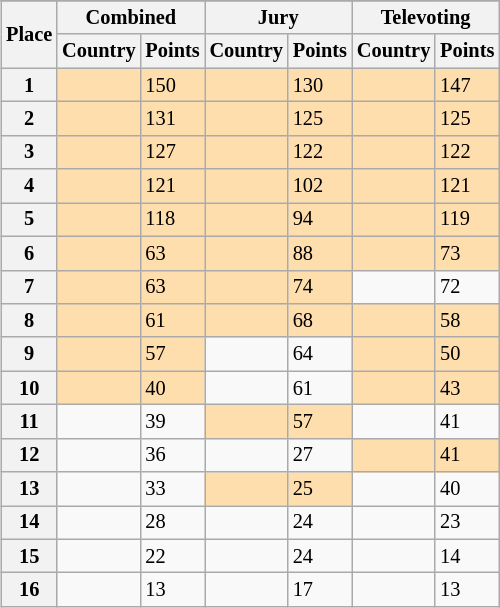<table class="wikitable collapsible plainrowheaders" style="float:right; margin:10px; font-size:85%;">
<tr>
</tr>
<tr>
<th scope="col" rowspan="2">Place</th>
<th scope="col" colspan="2">Combined</th>
<th scope="col" colspan="2">Jury</th>
<th scope="col" colspan="2">Televoting</th>
</tr>
<tr>
<th scope="col">Country</th>
<th scope="col">Points</th>
<th scope="col">Country</th>
<th scope="col">Points</th>
<th scope="col">Country</th>
<th scope="col">Points</th>
</tr>
<tr>
<th scope="row" style="text-align:center">1</th>
<td bgcolor="navajowhite"></td>
<td bgcolor="navajowhite">150</td>
<td bgcolor="navajowhite"></td>
<td bgcolor="navajowhite">130</td>
<td bgcolor="navajowhite"></td>
<td bgcolor="navajowhite">147</td>
</tr>
<tr>
<th scope="row" style="text-align:center">2</th>
<td bgcolor="navajowhite"></td>
<td bgcolor="navajowhite">131</td>
<td bgcolor="navajowhite"></td>
<td bgcolor="navajowhite">125</td>
<td bgcolor="navajowhite"></td>
<td bgcolor="navajowhite">125</td>
</tr>
<tr>
<th scope="row" style="text-align:center">3</th>
<td bgcolor="navajowhite"></td>
<td bgcolor="navajowhite">127</td>
<td bgcolor="navajowhite"></td>
<td bgcolor="navajowhite">122</td>
<td bgcolor="navajowhite"></td>
<td bgcolor="navajowhite">122</td>
</tr>
<tr>
<th scope="row" style="text-align:center">4</th>
<td bgcolor="navajowhite"></td>
<td bgcolor="navajowhite">121</td>
<td bgcolor="navajowhite"></td>
<td bgcolor="navajowhite">102</td>
<td bgcolor="navajowhite"></td>
<td bgcolor="navajowhite">121</td>
</tr>
<tr>
<th scope="row" style="text-align:center">5</th>
<td bgcolor="navajowhite"></td>
<td bgcolor="navajowhite">118</td>
<td bgcolor="navajowhite"></td>
<td bgcolor="navajowhite">94</td>
<td bgcolor="navajowhite"></td>
<td bgcolor="navajowhite">119</td>
</tr>
<tr>
<th scope="row" style="text-align:center">6</th>
<td bgcolor="navajowhite"></td>
<td bgcolor="navajowhite">63</td>
<td bgcolor="navajowhite"></td>
<td bgcolor="navajowhite">88</td>
<td bgcolor="navajowhite"></td>
<td bgcolor="navajowhite">73</td>
</tr>
<tr>
<th scope="row" style="text-align:center">7</th>
<td bgcolor="navajowhite"></td>
<td bgcolor="navajowhite">63</td>
<td bgcolor="navajowhite"></td>
<td bgcolor="navajowhite">74</td>
<td></td>
<td>72</td>
</tr>
<tr>
<th scope="row" style="text-align:center">8</th>
<td bgcolor="navajowhite"></td>
<td bgcolor="navajowhite">61</td>
<td bgcolor="navajowhite"></td>
<td bgcolor="navajowhite">68</td>
<td bgcolor="navajowhite"></td>
<td bgcolor="navajowhite">58</td>
</tr>
<tr>
<th scope="row" style="text-align:center">9</th>
<td bgcolor="navajowhite"></td>
<td bgcolor="navajowhite">57</td>
<td></td>
<td>64</td>
<td bgcolor="navajowhite"></td>
<td bgcolor="navajowhite">50</td>
</tr>
<tr>
<th scope="row" style="text-align:center">10</th>
<td bgcolor="navajowhite"></td>
<td bgcolor="navajowhite">40</td>
<td></td>
<td>61</td>
<td bgcolor="navajowhite"></td>
<td bgcolor="navajowhite">43</td>
</tr>
<tr>
<th scope="row" style="text-align:center">11</th>
<td></td>
<td>39</td>
<td bgcolor="navajowhite"></td>
<td bgcolor="navajowhite">57</td>
<td></td>
<td>41</td>
</tr>
<tr>
<th scope="row" style="text-align:center">12</th>
<td></td>
<td>36</td>
<td></td>
<td>27</td>
<td bgcolor="navajowhite"></td>
<td bgcolor="navajowhite">41</td>
</tr>
<tr>
<th scope="row" style="text-align:center">13</th>
<td></td>
<td>33</td>
<td bgcolor="navajowhite"></td>
<td bgcolor="navajowhite">25</td>
<td></td>
<td>40</td>
</tr>
<tr>
<th scope="row" style="text-align:center">14</th>
<td></td>
<td>28</td>
<td></td>
<td>24</td>
<td></td>
<td>23</td>
</tr>
<tr>
<th scope="row" style="text-align:center">15</th>
<td></td>
<td>22</td>
<td></td>
<td>24</td>
<td></td>
<td>14</td>
</tr>
<tr>
<th scope="row" style="text-align:center">16</th>
<td></td>
<td>13</td>
<td></td>
<td>17</td>
<td></td>
<td>13</td>
</tr>
</table>
